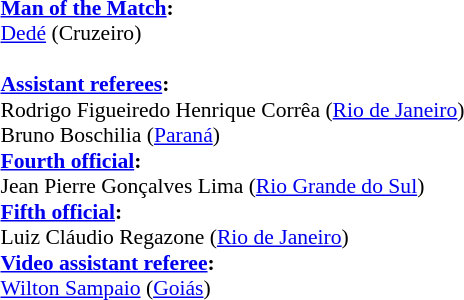<table width=50% style="font-size: 90%">
<tr>
<td><br><strong><a href='#'>Man of the Match</a>:</strong>
<br> <a href='#'>Dedé</a> (Cruzeiro)
<br>
<br><strong><a href='#'>Assistant referees</a>:</strong>
<br>Rodrigo Figueiredo Henrique Corrêa (<a href='#'>Rio de Janeiro</a>)
<br>Bruno Boschilia (<a href='#'>Paraná</a>)
<br><strong><a href='#'>Fourth official</a>:</strong>
<br>Jean Pierre Gonçalves Lima (<a href='#'>Rio Grande do Sul</a>)
<br><strong><a href='#'>Fifth official</a>:</strong>
<br>Luiz Cláudio Regazone (<a href='#'>Rio de Janeiro</a>)
<br><strong><a href='#'>Video assistant referee</a>:</strong>
<br><a href='#'>Wilton Sampaio</a> (<a href='#'>Goiás</a>)</td>
</tr>
</table>
